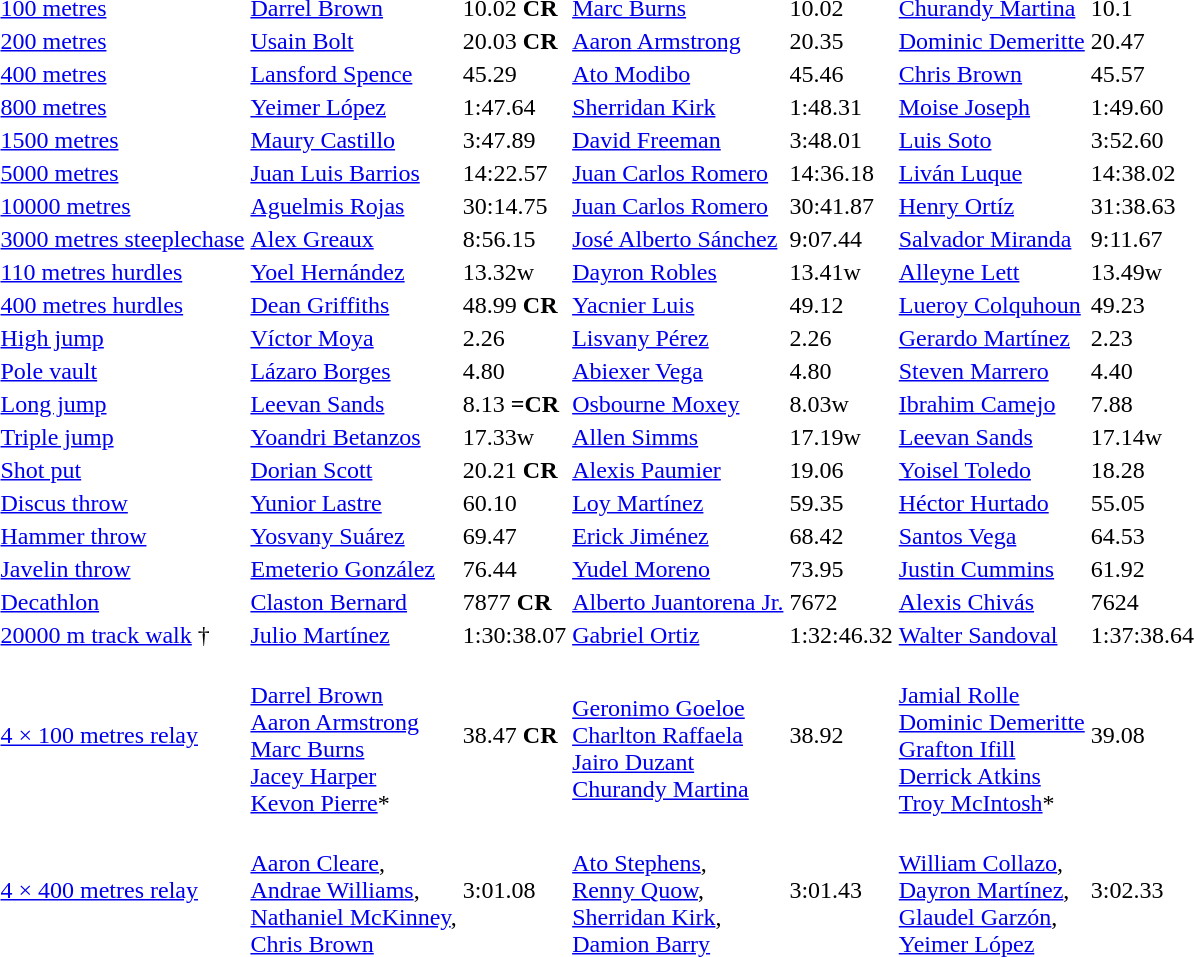<table>
<tr>
<td><a href='#'>100 metres</a></td>
<td><a href='#'>Darrel Brown</a><br> </td>
<td>10.02 <strong>CR</strong></td>
<td><a href='#'>Marc Burns</a><br> </td>
<td>10.02</td>
<td><a href='#'>Churandy Martina</a><br> </td>
<td>10.1</td>
</tr>
<tr>
<td><a href='#'>200 metres</a></td>
<td><a href='#'>Usain Bolt</a><br> </td>
<td>20.03 <strong>CR</strong></td>
<td><a href='#'>Aaron Armstrong</a><br> </td>
<td>20.35</td>
<td><a href='#'>Dominic Demeritte</a><br> </td>
<td>20.47</td>
</tr>
<tr>
<td><a href='#'>400 metres</a></td>
<td><a href='#'>Lansford Spence</a><br> </td>
<td>45.29</td>
<td><a href='#'>Ato Modibo</a><br> </td>
<td>45.46</td>
<td><a href='#'>Chris Brown</a><br> </td>
<td>45.57</td>
</tr>
<tr>
<td><a href='#'>800 metres</a></td>
<td><a href='#'>Yeimer López</a><br> </td>
<td>1:47.64</td>
<td><a href='#'>Sherridan Kirk</a><br> </td>
<td>1:48.31</td>
<td><a href='#'>Moise Joseph</a><br> </td>
<td>1:49.60</td>
</tr>
<tr>
<td><a href='#'>1500 metres</a></td>
<td><a href='#'>Maury Castillo</a><br> </td>
<td>3:47.89</td>
<td><a href='#'>David Freeman</a><br> </td>
<td>3:48.01</td>
<td><a href='#'>Luis Soto</a><br> </td>
<td>3:52.60</td>
</tr>
<tr>
<td><a href='#'>5000 metres</a></td>
<td><a href='#'>Juan Luis Barrios</a><br> </td>
<td>14:22.57</td>
<td><a href='#'>Juan Carlos Romero</a><br> </td>
<td>14:36.18</td>
<td><a href='#'>Liván Luque</a><br> </td>
<td>14:38.02</td>
</tr>
<tr>
<td><a href='#'>10000 metres</a></td>
<td><a href='#'>Aguelmis Rojas</a><br> </td>
<td>30:14.75</td>
<td><a href='#'>Juan Carlos Romero</a><br> </td>
<td>30:41.87</td>
<td><a href='#'>Henry Ortíz</a><br> </td>
<td>31:38.63</td>
</tr>
<tr>
<td><a href='#'>3000 metres steeplechase</a></td>
<td><a href='#'>Alex Greaux</a><br> </td>
<td>8:56.15</td>
<td><a href='#'>José Alberto Sánchez</a><br> </td>
<td>9:07.44</td>
<td><a href='#'>Salvador Miranda</a><br> </td>
<td>9:11.67</td>
</tr>
<tr>
<td><a href='#'>110 metres hurdles</a></td>
<td><a href='#'>Yoel Hernández</a><br> </td>
<td>13.32w</td>
<td><a href='#'>Dayron Robles</a><br> </td>
<td>13.41w</td>
<td><a href='#'>Alleyne Lett</a><br> </td>
<td>13.49w</td>
</tr>
<tr>
<td><a href='#'>400 metres hurdles</a></td>
<td><a href='#'>Dean Griffiths</a><br> </td>
<td>48.99 <strong>CR</strong></td>
<td><a href='#'>Yacnier Luis</a><br> </td>
<td>49.12</td>
<td><a href='#'>Lueroy Colquhoun</a><br> </td>
<td>49.23</td>
</tr>
<tr>
<td><a href='#'>High jump</a></td>
<td><a href='#'>Víctor Moya</a><br> </td>
<td>2.26</td>
<td><a href='#'>Lisvany Pérez</a><br> </td>
<td>2.26</td>
<td><a href='#'>Gerardo Martínez</a><br> </td>
<td>2.23</td>
</tr>
<tr>
<td><a href='#'>Pole vault</a></td>
<td><a href='#'>Lázaro Borges</a><br> </td>
<td>4.80</td>
<td><a href='#'>Abiexer Vega</a><br> </td>
<td>4.80</td>
<td><a href='#'>Steven Marrero</a><br> </td>
<td>4.40</td>
</tr>
<tr>
<td><a href='#'>Long jump</a></td>
<td><a href='#'>Leevan Sands</a><br> </td>
<td>8.13 <strong>=CR</strong></td>
<td><a href='#'>Osbourne Moxey</a><br> </td>
<td>8.03w</td>
<td><a href='#'>Ibrahim Camejo</a><br> </td>
<td>7.88</td>
</tr>
<tr>
<td><a href='#'>Triple jump</a></td>
<td><a href='#'>Yoandri Betanzos</a><br> </td>
<td>17.33w</td>
<td><a href='#'>Allen Simms</a><br> </td>
<td>17.19w</td>
<td><a href='#'>Leevan Sands</a><br> </td>
<td>17.14w</td>
</tr>
<tr>
<td><a href='#'>Shot put</a></td>
<td><a href='#'>Dorian Scott</a><br> </td>
<td>20.21 <strong>CR</strong></td>
<td><a href='#'>Alexis Paumier</a><br> </td>
<td>19.06</td>
<td><a href='#'>Yoisel Toledo</a><br> </td>
<td>18.28</td>
</tr>
<tr>
<td><a href='#'>Discus throw</a></td>
<td><a href='#'>Yunior Lastre</a><br> </td>
<td>60.10</td>
<td><a href='#'>Loy Martínez</a><br> </td>
<td>59.35</td>
<td><a href='#'>Héctor Hurtado</a><br> </td>
<td>55.05</td>
</tr>
<tr>
<td><a href='#'>Hammer throw</a></td>
<td><a href='#'>Yosvany Suárez</a><br> </td>
<td>69.47</td>
<td><a href='#'>Erick Jiménez</a><br> </td>
<td>68.42</td>
<td><a href='#'>Santos Vega</a><br> </td>
<td>64.53</td>
</tr>
<tr>
<td><a href='#'>Javelin throw</a></td>
<td><a href='#'>Emeterio González</a><br> </td>
<td>76.44</td>
<td><a href='#'>Yudel Moreno</a><br> </td>
<td>73.95</td>
<td><a href='#'>Justin Cummins</a><br> </td>
<td>61.92</td>
</tr>
<tr>
<td><a href='#'>Decathlon</a></td>
<td><a href='#'>Claston Bernard</a><br> </td>
<td>7877 <strong>CR</strong></td>
<td><a href='#'>Alberto Juantorena Jr.</a><br> </td>
<td>7672</td>
<td><a href='#'>Alexis Chivás</a><br> </td>
<td>7624</td>
</tr>
<tr>
<td><a href='#'>20000 m track walk</a> †</td>
<td><a href='#'>Julio Martínez</a><br> </td>
<td>1:30:38.07</td>
<td><a href='#'>Gabriel Ortiz</a><br> </td>
<td>1:32:46.32</td>
<td><a href='#'>Walter Sandoval</a><br> </td>
<td>1:37:38.64</td>
</tr>
<tr>
<td><a href='#'>4 × 100 metres relay</a></td>
<td><br><a href='#'>Darrel Brown</a><br><a href='#'>Aaron Armstrong</a><br><a href='#'>Marc Burns</a><br><a href='#'>Jacey Harper</a><br><a href='#'>Kevon Pierre</a>*</td>
<td>38.47 <strong>CR</strong></td>
<td><br><a href='#'>Geronimo Goeloe</a><br><a href='#'>Charlton Raffaela</a><br><a href='#'>Jairo Duzant</a><br><a href='#'>Churandy Martina</a></td>
<td>38.92</td>
<td><br><a href='#'>Jamial Rolle</a><br><a href='#'>Dominic Demeritte</a><br><a href='#'>Grafton Ifill</a><br><a href='#'>Derrick Atkins</a><br><a href='#'>Troy McIntosh</a>*</td>
<td>39.08</td>
</tr>
<tr>
<td><a href='#'>4 × 400 metres relay</a></td>
<td><br><a href='#'>Aaron Cleare</a>,<br><a href='#'>Andrae Williams</a>,<br><a href='#'>Nathaniel McKinney</a>,<br><a href='#'>Chris Brown</a></td>
<td>3:01.08</td>
<td><br><a href='#'>Ato Stephens</a>,<br><a href='#'>Renny Quow</a>,<br><a href='#'>Sherridan Kirk</a>,<br><a href='#'>Damion Barry</a></td>
<td>3:01.43</td>
<td><br><a href='#'>William Collazo</a>,<br><a href='#'>Dayron Martínez</a>,<br><a href='#'>Glaudel Garzón</a>,<br><a href='#'>Yeimer López</a></td>
<td>3:02.33</td>
</tr>
<tr>
</tr>
</table>
